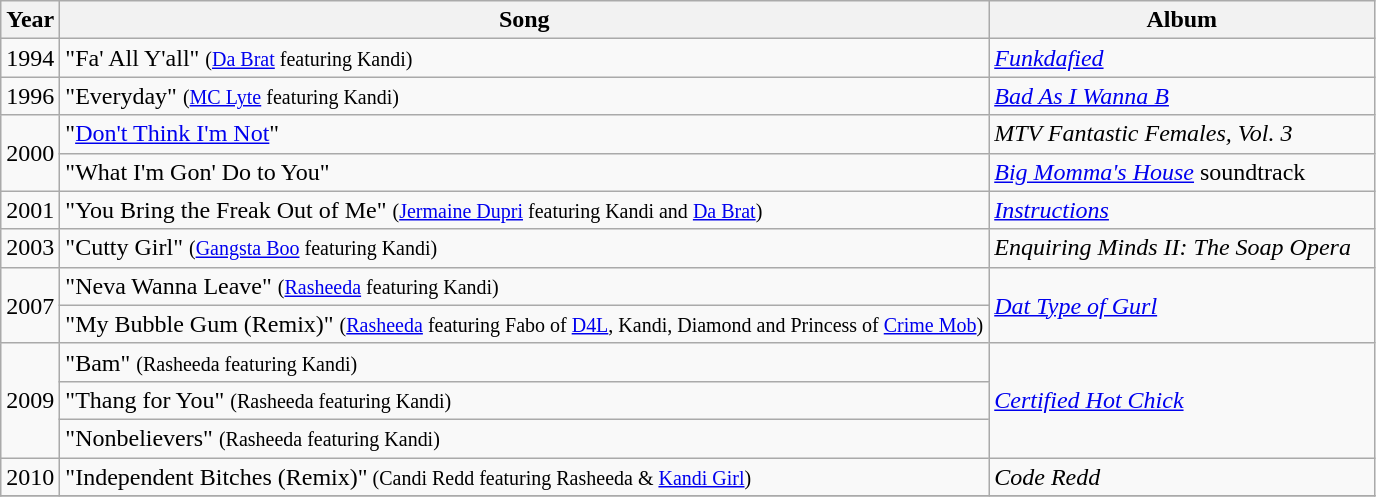<table class="wikitable">
<tr>
<th align="center" width="20">Year</th>
<th align="center">Song</th>
<th align="center" width="250">Album</th>
</tr>
<tr>
<td align="center">1994</td>
<td>"Fa' All Y'all"  <small>(<a href='#'>Da Brat</a> featuring Kandi)</small></td>
<td align="left"><em><a href='#'>Funkdafied</a></em></td>
</tr>
<tr>
<td align="center">1996</td>
<td>"Everyday"  <small>(<a href='#'>MC Lyte</a> featuring Kandi)</small></td>
<td align="left"><em><a href='#'>Bad As I Wanna B</a></em></td>
</tr>
<tr>
<td align="center" rowspan="2">2000</td>
<td>"<a href='#'>Don't Think I'm Not</a>"</td>
<td align="left"><em>MTV Fantastic Females, Vol. 3</em></td>
</tr>
<tr>
<td>"What I'm Gon' Do to You"</td>
<td align="left"><em><a href='#'>Big Momma's House</a></em> soundtrack</td>
</tr>
<tr>
<td align="center">2001</td>
<td>"You Bring the Freak Out of Me" <small>(<a href='#'>Jermaine Dupri</a> featuring Kandi and <a href='#'>Da Brat</a>)</small></td>
<td align="left"><em><a href='#'>Instructions</a></em></td>
</tr>
<tr>
<td align="center">2003</td>
<td>"Cutty Girl" <small>(<a href='#'>Gangsta Boo</a> featuring Kandi)</small></td>
<td align="left"><em>Enquiring Minds II: The Soap Opera</em></td>
</tr>
<tr>
<td align="center" rowspan="2">2007</td>
<td>"Neva Wanna Leave" <small>(<a href='#'>Rasheeda</a> featuring Kandi)</small></td>
<td align="left" rowspan="2"><em><a href='#'>Dat Type of Gurl</a></em></td>
</tr>
<tr>
<td>"My Bubble Gum (Remix)" <small>(<a href='#'>Rasheeda</a> featuring Fabo of <a href='#'>D4L</a>, Kandi, Diamond and Princess of <a href='#'>Crime Mob</a>)</small></td>
</tr>
<tr>
<td align="center" rowspan="3">2009</td>
<td>"Bam" <small>(Rasheeda featuring Kandi)</small></td>
<td align="left" rowspan="3"><em><a href='#'>Certified Hot Chick</a></em></td>
</tr>
<tr>
<td>"Thang for You" <small>(Rasheeda featuring Kandi)</small></td>
</tr>
<tr>
<td>"Nonbelievers" <small>(Rasheeda featuring Kandi)</small></td>
</tr>
<tr>
<td>2010</td>
<td>"Independent Bitches (Remix)"<small> (Candi Redd featuring Rasheeda & <a href='#'>Kandi Girl</a>)</small></td>
<td><em>Code Redd</em></td>
</tr>
<tr>
</tr>
</table>
